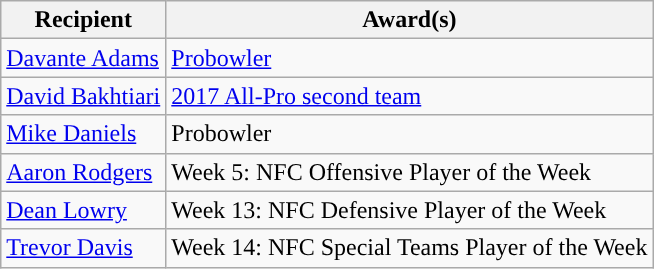<table class="wikitable">
<tr>
<th>Recipient</th>
<th>Award(s)</th>
</tr>
<tr>
<td><a href='#'>Davante Adams</a></td>
<td><a href='#'>Probowler</a></td>
</tr>
<tr>
<td><a href='#'>David Bakhtiari</a></td>
<td><a href='#'>2017 All-Pro second team</a></td>
</tr>
<tr>
<td><a href='#'>Mike Daniels</a></td>
<td>Probowler</td>
</tr>
<tr>
<td><a href='#'>Aaron Rodgers</a></td>
<td>Week 5: NFC Offensive Player of the Week</td>
</tr>
<tr>
<td><a href='#'>Dean Lowry</a></td>
<td>Week 13: NFC Defensive Player of the Week</td>
</tr>
<tr>
<td><a href='#'>Trevor Davis</a></td>
<td>Week 14: NFC Special Teams Player of the Week</td>
</tr>
</table>
